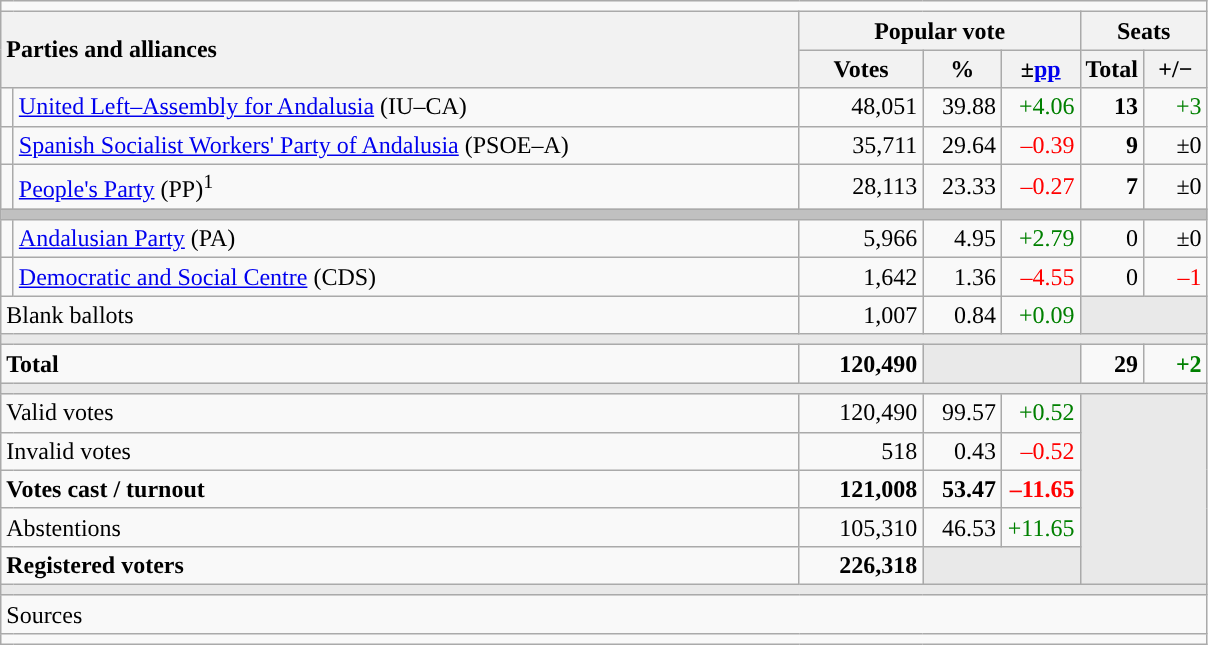<table class="wikitable" style="text-align:right;">
<tr>
<td colspan="7"></td>
</tr>
<tr>
<th style="text-align:left;" rowspan="2" colspan="2" width="525">Parties and alliances</th>
<th colspan="3">Popular vote</th>
<th colspan="2">Seats</th>
</tr>
<tr>
<th width="75">Votes</th>
<th width="45">%</th>
<th width="45">±<a href='#'>pp</a></th>
<th width="35">Total</th>
<th width="35">+/−</th>
</tr>
<tr>
<td width="1" style="color:inherit;background:"></td>
<td align="left"><a href='#'>United Left–Assembly for Andalusia</a> (IU–CA)</td>
<td>48,051</td>
<td>39.88</td>
<td style="color:green;">+4.06</td>
<td><strong>13</strong></td>
<td style="color:green;">+3</td>
</tr>
<tr>
<td style="color:inherit;background:"></td>
<td align="left"><a href='#'>Spanish Socialist Workers' Party of Andalusia</a> (PSOE–A)</td>
<td>35,711</td>
<td>29.64</td>
<td style="color:red;">–0.39</td>
<td><strong>9</strong></td>
<td>±0</td>
</tr>
<tr>
<td style="color:inherit;background:"></td>
<td align="left"><a href='#'>People's Party</a> (PP)<sup>1</sup></td>
<td>28,113</td>
<td>23.33</td>
<td style="color:red;">–0.27</td>
<td><strong>7</strong></td>
<td>±0</td>
</tr>
<tr>
<td colspan="7" bgcolor="#C0C0C0"></td>
</tr>
<tr>
<td style="color:inherit;background:"></td>
<td align="left"><a href='#'>Andalusian Party</a> (PA)</td>
<td>5,966</td>
<td>4.95</td>
<td style="color:green;">+2.79</td>
<td>0</td>
<td>±0</td>
</tr>
<tr>
<td style="color:inherit;background:"></td>
<td align="left"><a href='#'>Democratic and Social Centre</a> (CDS)</td>
<td>1,642</td>
<td>1.36</td>
<td style="color:red;">–4.55</td>
<td>0</td>
<td style="color:red;">–1</td>
</tr>
<tr>
<td align="left" colspan="2">Blank ballots</td>
<td>1,007</td>
<td>0.84</td>
<td style="color:green;">+0.09</td>
<td bgcolor="#E9E9E9" colspan="2"></td>
</tr>
<tr>
<td colspan="7" bgcolor="#E9E9E9"></td>
</tr>
<tr style="font-weight:bold;">
<td align="left" colspan="2">Total</td>
<td>120,490</td>
<td bgcolor="#E9E9E9" colspan="2"></td>
<td>29</td>
<td style="color:green;">+2</td>
</tr>
<tr>
<td colspan="7" bgcolor="#E9E9E9"></td>
</tr>
<tr>
<td align="left" colspan="2">Valid votes</td>
<td>120,490</td>
<td>99.57</td>
<td style="color:green;">+0.52</td>
<td bgcolor="#E9E9E9" colspan="2" rowspan="5"></td>
</tr>
<tr>
<td align="left" colspan="2">Invalid votes</td>
<td>518</td>
<td>0.43</td>
<td style="color:red;">–0.52</td>
</tr>
<tr style="font-weight:bold;">
<td align="left" colspan="2">Votes cast / turnout</td>
<td>121,008</td>
<td>53.47</td>
<td style="color:red;">–11.65</td>
</tr>
<tr>
<td align="left" colspan="2">Abstentions</td>
<td>105,310</td>
<td>46.53</td>
<td style="color:green;">+11.65</td>
</tr>
<tr style="font-weight:bold;">
<td align="left" colspan="2">Registered voters</td>
<td>226,318</td>
<td bgcolor="#E9E9E9" colspan="2"></td>
</tr>
<tr>
<td colspan="7" bgcolor="#E9E9E9"></td>
</tr>
<tr>
<td align="left" colspan="7">Sources</td>
</tr>
<tr>
<td colspan="7" style="text-align:left; max-width:790px;"></td>
</tr>
</table>
